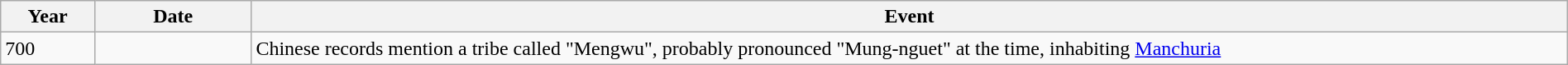<table class="wikitable" width="100%">
<tr>
<th style="width:6%">Year</th>
<th style="width:10%">Date</th>
<th>Event</th>
</tr>
<tr>
<td>700</td>
<td></td>
<td>Chinese records mention a tribe called "Mengwu", probably pronounced "Mung-nguet" at the time, inhabiting <a href='#'>Manchuria</a></td>
</tr>
</table>
